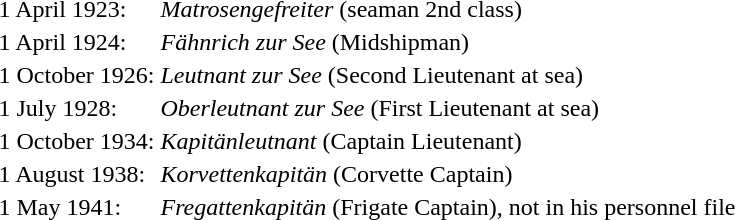<table style="background: transparent;">
<tr>
<td>1 April 1923:</td>
<td><em>Matrosengefreiter</em> (seaman 2nd class)</td>
</tr>
<tr>
<td>1 April 1924:</td>
<td><em>Fähnrich zur See</em> (Midshipman)</td>
</tr>
<tr>
<td>1 October 1926:</td>
<td><em>Leutnant zur See</em> (Second Lieutenant at sea)</td>
</tr>
<tr>
<td>1 July 1928:</td>
<td><em>Oberleutnant zur See</em> (First Lieutenant at sea)</td>
</tr>
<tr>
<td>1 October 1934:</td>
<td><em>Kapitänleutnant</em> (Captain Lieutenant)</td>
</tr>
<tr>
<td>1 August 1938:</td>
<td><em>Korvettenkapitän</em> (Corvette Captain)</td>
</tr>
<tr>
<td>1 May 1941:</td>
<td><em>Fregattenkapitän</em> (Frigate Captain), not in his personnel file</td>
</tr>
</table>
